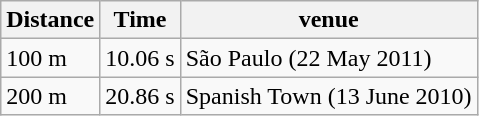<table class="wikitable">
<tr>
<th>Distance</th>
<th>Time</th>
<th>venue</th>
</tr>
<tr>
<td>100 m</td>
<td>10.06 s</td>
<td>São Paulo (22 May 2011)</td>
</tr>
<tr>
<td>200 m</td>
<td>20.86 s</td>
<td>Spanish Town (13 June 2010)</td>
</tr>
</table>
